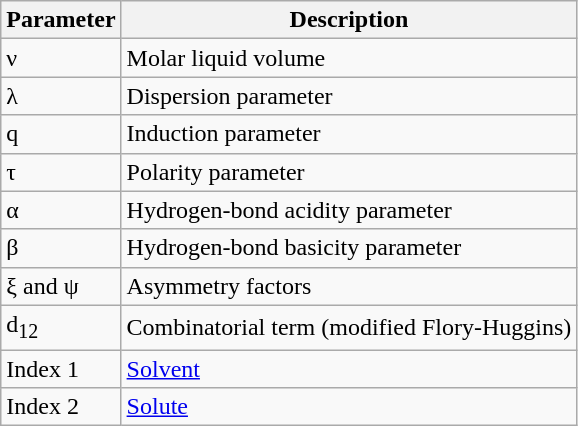<table class="wikitable" border="0">
<tr>
<th>Parameter</th>
<th>Description</th>
</tr>
<tr>
<td>ν</td>
<td>Molar liquid volume</td>
</tr>
<tr>
<td>λ</td>
<td>Dispersion parameter</td>
</tr>
<tr>
<td>q</td>
<td>Induction parameter</td>
</tr>
<tr>
<td>τ</td>
<td>Polarity parameter</td>
</tr>
<tr>
<td>α</td>
<td>Hydrogen-bond acidity parameter</td>
</tr>
<tr>
<td>β</td>
<td>Hydrogen-bond basicity parameter</td>
</tr>
<tr>
<td>ξ and ψ</td>
<td>Asymmetry factors</td>
</tr>
<tr>
<td>d<sub>12</sub></td>
<td>Combinatorial term (modified Flory-Huggins)</td>
</tr>
<tr>
<td>Index 1</td>
<td><a href='#'>Solvent</a></td>
</tr>
<tr>
<td>Index 2</td>
<td><a href='#'>Solute</a></td>
</tr>
</table>
